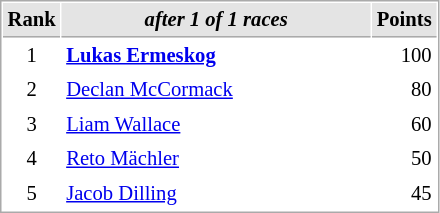<table cellspacing="1" cellpadding="3" style="border:1px solid #aaa; font-size:86%;">
<tr style="background:#e4e4e4;">
<th style="border-bottom:1px solid #aaa; width:10px;">Rank</th>
<th style="border-bottom:1px solid #aaa; width:200px; white-space:nowrap;"><em>after 1 of 1 races</em></th>
<th style="border-bottom:1px solid #aaa; width:20px;">Points</th>
</tr>
<tr>
<td style="text-align:center;">1</td>
<td> <strong><a href='#'>Lukas Ermeskog</a></strong></td>
<td align="right">100</td>
</tr>
<tr>
<td style="text-align:center;">2</td>
<td> <a href='#'>Declan McCormack</a></td>
<td align="right">80</td>
</tr>
<tr>
<td style="text-align:center;">3</td>
<td> <a href='#'>Liam Wallace</a></td>
<td align="right">60</td>
</tr>
<tr>
<td style="text-align:center;">4</td>
<td> <a href='#'>Reto Mächler</a></td>
<td align="right">50</td>
</tr>
<tr>
<td style="text-align:center;">5</td>
<td> <a href='#'>Jacob Dilling</a></td>
<td align="right">45</td>
</tr>
</table>
